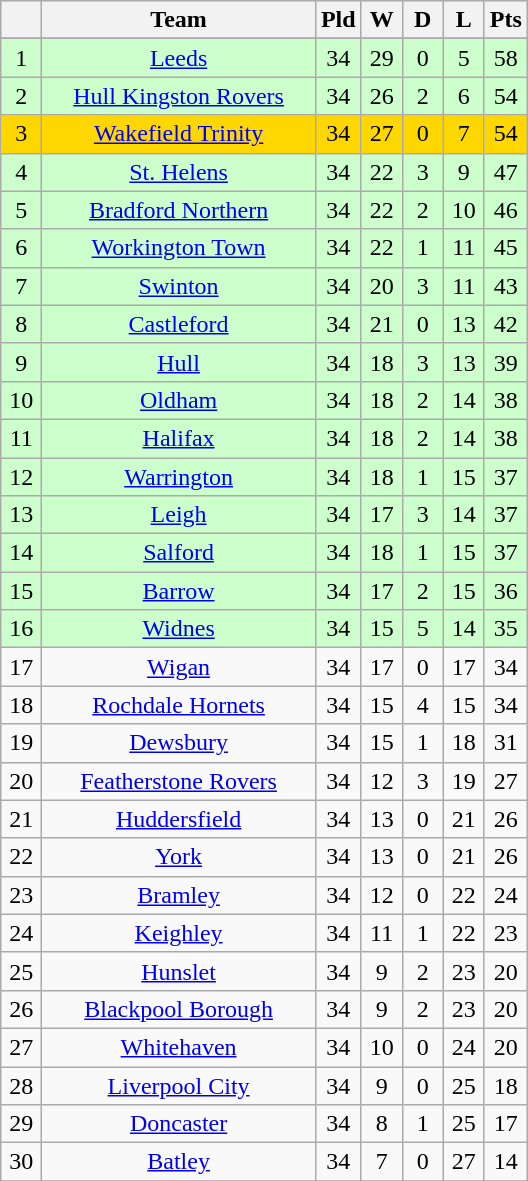<table class="wikitable" style="text-align:center;">
<tr>
<th width=20 abbr="Position"></th>
<th width=175>Team</th>
<th width=20 abbr="Played">Pld</th>
<th width=20 abbr="Won">W</th>
<th width=20 abbr="Drawn">D</th>
<th width=20 abbr="Lost">L</th>
<th width=20 abbr="Points">Pts</th>
</tr>
<tr>
</tr>
<tr align=center style="background:#ccffcc;color:">
<td>1</td>
<td><a href='#'>Leeds</a></td>
<td>34</td>
<td>29</td>
<td>0</td>
<td>5</td>
<td>58</td>
</tr>
<tr align=center style="background:#ccffcc;color:">
<td>2</td>
<td><a href='#'>Hull Kingston Rovers</a></td>
<td>34</td>
<td>26</td>
<td>2</td>
<td>6</td>
<td>54</td>
</tr>
<tr align=center style="background:#FFD700;">
<td>3</td>
<td><a href='#'>Wakefield Trinity</a></td>
<td>34</td>
<td>27</td>
<td>0</td>
<td>7</td>
<td>54</td>
</tr>
<tr align=center style="background:#ccffcc;color:">
<td>4</td>
<td><a href='#'>St. Helens</a></td>
<td>34</td>
<td>22</td>
<td>3</td>
<td>9</td>
<td>47</td>
</tr>
<tr align=center style="background:#ccffcc;color:">
<td>5</td>
<td><a href='#'>Bradford Northern</a></td>
<td>34</td>
<td>22</td>
<td>2</td>
<td>10</td>
<td>46</td>
</tr>
<tr align=center style="background:#ccffcc;color:">
<td>6</td>
<td><a href='#'>Workington Town</a></td>
<td>34</td>
<td>22</td>
<td>1</td>
<td>11</td>
<td>45</td>
</tr>
<tr align=center style="background:#ccffcc;color:">
<td>7</td>
<td><a href='#'>Swinton</a></td>
<td>34</td>
<td>20</td>
<td>3</td>
<td>11</td>
<td>43</td>
</tr>
<tr align=center style="background:#ccffcc;color:">
<td>8</td>
<td><a href='#'>Castleford</a></td>
<td>34</td>
<td>21</td>
<td>0</td>
<td>13</td>
<td>42</td>
</tr>
<tr align=center style="background:#ccffcc;color:">
<td>9</td>
<td><a href='#'>Hull</a></td>
<td>34</td>
<td>18</td>
<td>3</td>
<td>13</td>
<td>39</td>
</tr>
<tr align=center style="background:#ccffcc;color:">
<td>10</td>
<td><a href='#'>Oldham</a></td>
<td>34</td>
<td>18</td>
<td>2</td>
<td>14</td>
<td>38</td>
</tr>
<tr align=center style="background:#ccffcc;color:">
<td>11</td>
<td><a href='#'>Halifax</a></td>
<td>34</td>
<td>18</td>
<td>2</td>
<td>14</td>
<td>38</td>
</tr>
<tr align=center style="background:#ccffcc;color:">
<td>12</td>
<td><a href='#'>Warrington</a></td>
<td>34</td>
<td>18</td>
<td>1</td>
<td>15</td>
<td>37</td>
</tr>
<tr align=center style="background:#ccffcc;color:">
<td>13</td>
<td><a href='#'>Leigh</a></td>
<td>34</td>
<td>17</td>
<td>3</td>
<td>14</td>
<td>37</td>
</tr>
<tr align=center style="background:#ccffcc;color:">
<td>14</td>
<td><a href='#'>Salford</a></td>
<td>34</td>
<td>18</td>
<td>1</td>
<td>15</td>
<td>37</td>
</tr>
<tr align=center style="background:#ccffcc;color:">
<td>15</td>
<td><a href='#'>Barrow</a></td>
<td>34</td>
<td>17</td>
<td>2</td>
<td>15</td>
<td>36</td>
</tr>
<tr align=center style="background:#ccffcc;color:">
<td>16</td>
<td><a href='#'>Widnes</a></td>
<td>34</td>
<td>15</td>
<td>5</td>
<td>14</td>
<td>35</td>
</tr>
<tr align=center style="background:">
<td>17</td>
<td><a href='#'>Wigan</a></td>
<td>34</td>
<td>17</td>
<td>0</td>
<td>17</td>
<td>34</td>
</tr>
<tr align=center style="background:">
<td>18</td>
<td><a href='#'>Rochdale Hornets</a></td>
<td>34</td>
<td>15</td>
<td>4</td>
<td>15</td>
<td>34</td>
</tr>
<tr align=center style="background:">
<td>19</td>
<td><a href='#'>Dewsbury</a></td>
<td>34</td>
<td>15</td>
<td>1</td>
<td>18</td>
<td>31</td>
</tr>
<tr align=center style="background:">
<td>20</td>
<td><a href='#'>Featherstone Rovers</a></td>
<td>34</td>
<td>12</td>
<td>3</td>
<td>19</td>
<td>27</td>
</tr>
<tr align=center style="background:">
<td>21</td>
<td><a href='#'>Huddersfield</a></td>
<td>34</td>
<td>13</td>
<td>0</td>
<td>21</td>
<td>26</td>
</tr>
<tr align=center style="background:">
<td>22</td>
<td><a href='#'>York</a></td>
<td>34</td>
<td>13</td>
<td>0</td>
<td>21</td>
<td>26</td>
</tr>
<tr align=center style="background:">
<td>23</td>
<td><a href='#'>Bramley</a></td>
<td>34</td>
<td>12</td>
<td>0</td>
<td>22</td>
<td>24</td>
</tr>
<tr align=center style="background:">
<td>24</td>
<td><a href='#'>Keighley</a></td>
<td>34</td>
<td>11</td>
<td>1</td>
<td>22</td>
<td>23</td>
</tr>
<tr align=center style="background:">
<td>25</td>
<td><a href='#'>Hunslet</a></td>
<td>34</td>
<td>9</td>
<td>2</td>
<td>23</td>
<td>20</td>
</tr>
<tr align=center style="background:">
<td>26</td>
<td><a href='#'>Blackpool Borough</a></td>
<td>34</td>
<td>9</td>
<td>2</td>
<td>23</td>
<td>20</td>
</tr>
<tr align=center style="background:">
<td>27</td>
<td><a href='#'>Whitehaven</a></td>
<td>34</td>
<td>10</td>
<td>0</td>
<td>24</td>
<td>20</td>
</tr>
<tr align=center style="background:">
<td>28</td>
<td><a href='#'>Liverpool City</a></td>
<td>34</td>
<td>9</td>
<td>0</td>
<td>25</td>
<td>18</td>
</tr>
<tr align=center style="background:">
<td>29</td>
<td><a href='#'>Doncaster</a></td>
<td>34</td>
<td>8</td>
<td>1</td>
<td>25</td>
<td>17</td>
</tr>
<tr align=center style="background:">
<td>30</td>
<td><a href='#'>Batley</a></td>
<td>34</td>
<td>7</td>
<td>0</td>
<td>27</td>
<td>14</td>
</tr>
<tr>
</tr>
</table>
